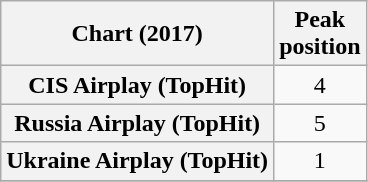<table class="wikitable sortable plainrowheaders" style="text-align:center">
<tr>
<th scope="col">Chart (2017)</th>
<th scope="col">Peak<br>position</th>
</tr>
<tr>
<th scope="row">CIS Airplay (TopHit)</th>
<td>4</td>
</tr>
<tr>
<th scope="row">Russia Airplay (TopHit)</th>
<td>5</td>
</tr>
<tr>
<th scope="row">Ukraine Airplay (TopHit)</th>
<td>1</td>
</tr>
<tr>
</tr>
</table>
